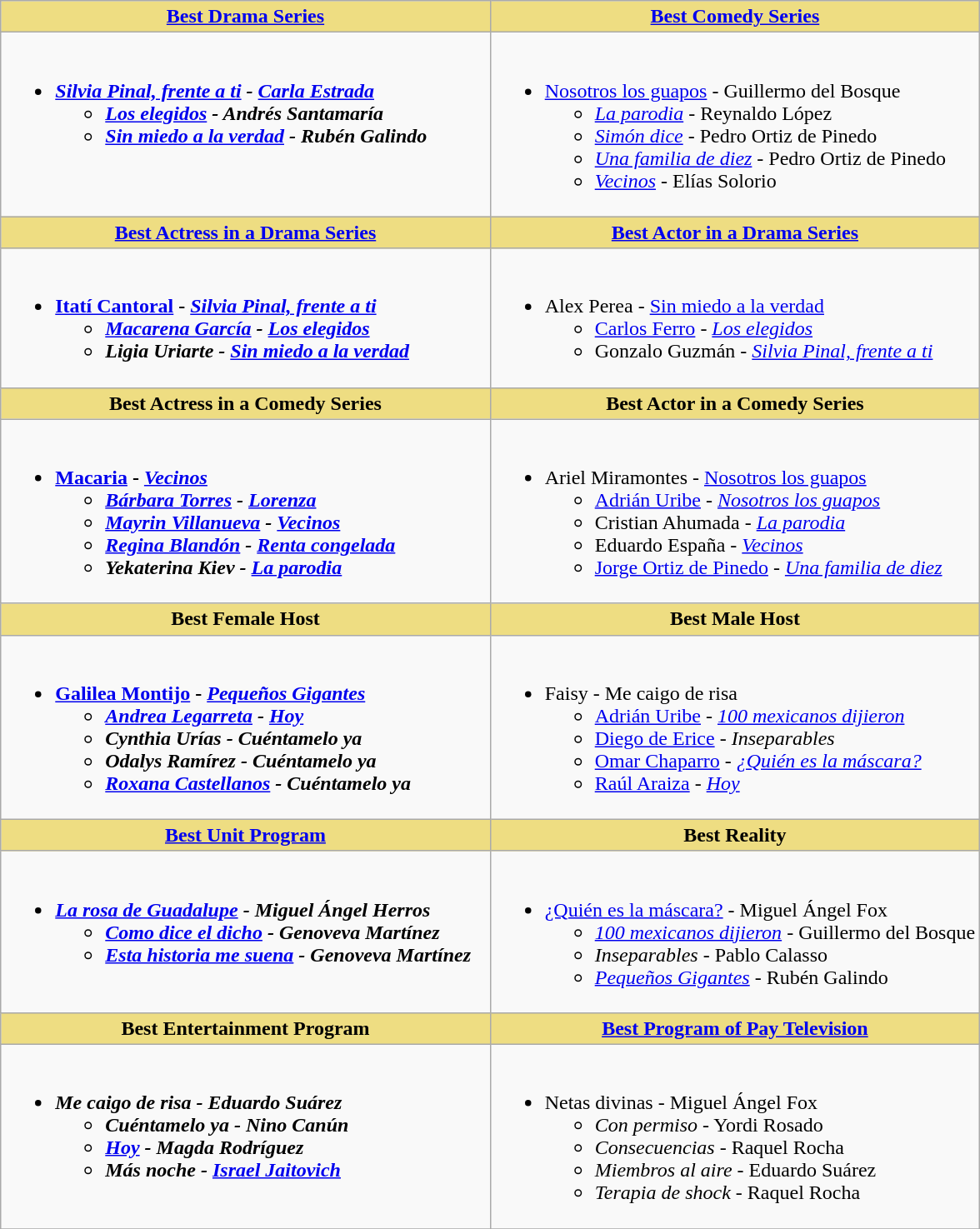<table class="wikitable">
<tr>
<th style="background:#EEDD82; width:50%"><a href='#'>Best Drama Series</a></th>
<th style="background:#EEDD82; width:50%"><a href='#'>Best Comedy Series</a></th>
</tr>
<tr>
<td valign="top"><br><ul><li><strong><em><a href='#'>Silvia Pinal, frente a ti</a><em> - <a href='#'>Carla Estrada</a><strong><ul><li></em><a href='#'>Los elegidos</a><em> - Andrés Santamaría</li><li></em><a href='#'>Sin miedo a la verdad</a><em> - Rubén Galindo</li></ul></li></ul></td>
<td valign="top"><br><ul><li></em></strong><a href='#'>Nosotros los guapos</a></em> - Guillermo del Bosque</strong><ul><li><em><a href='#'>La parodia</a></em> - Reynaldo López</li><li><em><a href='#'>Simón dice</a></em> - Pedro Ortiz de Pinedo</li><li><em><a href='#'>Una familia de diez</a></em> - Pedro Ortiz de Pinedo</li><li><em><a href='#'>Vecinos</a></em> - Elías Solorio</li></ul></li></ul></td>
</tr>
<tr>
<th style="background:#EEDD82; width:50%"><a href='#'>Best Actress in a Drama Series</a></th>
<th style="background:#EEDD82; width:50%"><a href='#'>Best Actor in a Drama Series</a></th>
</tr>
<tr>
<td valign="top"><br><ul><li><strong><a href='#'>Itatí Cantoral</a> - <em><a href='#'>Silvia Pinal, frente a ti</a><strong><em><ul><li><a href='#'>Macarena García</a> - </em><a href='#'>Los elegidos</a><em></li><li>Ligia Uriarte - </em><a href='#'>Sin miedo a la verdad</a><em></li></ul></li></ul></td>
<td valign="top"><br><ul><li></strong>Alex Perea - </em><a href='#'>Sin miedo a la verdad</a></em></strong><ul><li><a href='#'>Carlos Ferro</a> - <em><a href='#'>Los elegidos</a></em></li><li>Gonzalo Guzmán - <em><a href='#'>Silvia Pinal, frente a ti</a></em></li></ul></li></ul></td>
</tr>
<tr>
<th style="background:#EEDD82; width:50%">Best Actress in a Comedy Series</th>
<th style="background:#EEDD82; width:50%">Best Actor in a Comedy Series</th>
</tr>
<tr>
<td valign="top"><br><ul><li><strong><a href='#'>Macaria</a> - <em><a href='#'>Vecinos</a><strong><em><ul><li><a href='#'>Bárbara Torres</a> - </em><a href='#'>Lorenza</a><em></li><li><a href='#'>Mayrin Villanueva</a> - </em><a href='#'>Vecinos</a><em></li><li><a href='#'>Regina Blandón</a> - </em><a href='#'>Renta congelada</a><em></li><li>Yekaterina Kiev - </em><a href='#'>La parodia</a><em></li></ul></li></ul></td>
<td valign="top"><br><ul><li></strong>Ariel Miramontes - </em><a href='#'>Nosotros los guapos</a></em></strong><ul><li><a href='#'>Adrián Uribe</a> - <em><a href='#'>Nosotros los guapos</a></em></li><li>Cristian Ahumada - <em><a href='#'>La parodia</a></em></li><li>Eduardo España - <em><a href='#'>Vecinos</a></em></li><li><a href='#'>Jorge Ortiz de Pinedo</a> - <em><a href='#'>Una familia de diez</a></em></li></ul></li></ul></td>
</tr>
<tr>
<th style="background:#EEDD82; width:50%">Best Female Host</th>
<th style="background:#EEDD82; width:50%">Best Male Host</th>
</tr>
<tr>
<td valign="top"><br><ul><li><strong><a href='#'>Galilea Montijo</a> - <em><a href='#'>Pequeños Gigantes</a><strong><em><ul><li><a href='#'>Andrea Legarreta</a> - </em><a href='#'>Hoy</a><em></li><li>Cynthia Urías - </em>Cuéntamelo ya<em></li><li>Odalys Ramírez - </em>Cuéntamelo ya<em></li><li><a href='#'>Roxana Castellanos</a> - </em>Cuéntamelo ya<em></li></ul></li></ul></td>
<td valign="top"><br><ul><li></strong>Faisy - </em>Me caigo de risa</em></strong><ul><li><a href='#'>Adrián Uribe</a> - <em><a href='#'>100 mexicanos dijieron</a></em></li><li><a href='#'>Diego de Erice</a> - <em>Inseparables</em></li><li><a href='#'>Omar Chaparro</a> - <em><a href='#'>¿Quién es la máscara?</a></em></li><li><a href='#'>Raúl Araiza</a> - <em><a href='#'>Hoy</a></em></li></ul></li></ul></td>
</tr>
<tr>
<th style="background:#EEDD82; width:50%"><a href='#'>Best Unit Program</a></th>
<th style="background:#EEDD82; width:50%">Best Reality</th>
</tr>
<tr>
<td valign="top"><br><ul><li><strong><em><a href='#'>La rosa de Guadalupe</a><em> - Miguel Ángel Herros<strong><ul><li></em><a href='#'>Como dice el dicho</a><em> - Genoveva Martínez</li><li></em><a href='#'>Esta historia me suena</a><em> - Genoveva Martínez</li></ul></li></ul></td>
<td valign="top"><br><ul><li></em></strong><a href='#'>¿Quién es la máscara?</a></em> - Miguel Ángel Fox</strong><ul><li><em><a href='#'>100 mexicanos dijieron</a></em> - Guillermo del Bosque</li><li><em>Inseparables</em> - Pablo Calasso</li><li><em><a href='#'>Pequeños Gigantes</a></em> - Rubén Galindo</li></ul></li></ul></td>
</tr>
<tr>
<th style="background:#EEDD82; width:50%">Best Entertainment Program</th>
<th style="background:#EEDD82; width:50%"><a href='#'>Best Program of Pay Television</a></th>
</tr>
<tr>
<td valign="top"><br><ul><li><strong><em>Me caigo de risa<em> - Eduardo Suárez<strong><ul><li></em>Cuéntamelo ya<em> - Nino Canún</li><li></em><a href='#'>Hoy</a><em> - Magda Rodríguez</li><li></em>Más noche<em> - <a href='#'>Israel Jaitovich</a></li></ul></li></ul></td>
<td valign="top"><br><ul><li></em></strong>Netas divinas</em> - Miguel Ángel Fox</strong><ul><li><em>Con permiso</em> - Yordi Rosado</li><li><em>Consecuencias</em> - Raquel Rocha</li><li><em>Miembros al aire</em> - Eduardo Suárez</li><li><em>Terapia de shock</em> - Raquel Rocha</li></ul></li></ul></td>
</tr>
<tr>
</tr>
</table>
